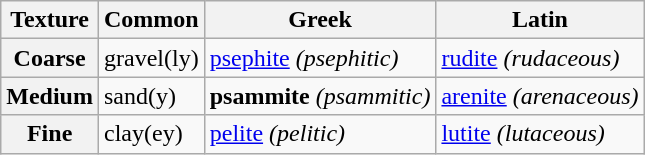<table class="wikitable">
<tr>
<th>Texture</th>
<th>Common</th>
<th>Greek</th>
<th>Latin</th>
</tr>
<tr>
<th>Coarse</th>
<td>gravel(ly)</td>
<td><a href='#'>psephite</a> <em>(psephitic)</em></td>
<td><a href='#'>rudite</a> <em>(rudaceous)</em></td>
</tr>
<tr>
<th>Medium</th>
<td>sand(y)</td>
<td><strong>psammite</strong> <em>(psammitic)</em></td>
<td><a href='#'>arenite</a> <em>(arenaceous)</em></td>
</tr>
<tr>
<th>Fine</th>
<td>clay(ey)</td>
<td><a href='#'>pelite</a> <em>(pelitic)</em></td>
<td><a href='#'>lutite</a> <em>(lutaceous)</em></td>
</tr>
</table>
